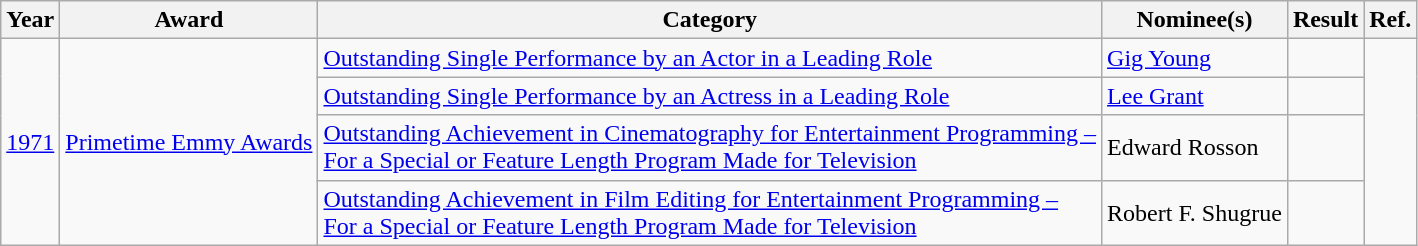<table class="wikitable">
<tr>
<th>Year</th>
<th>Award</th>
<th>Category</th>
<th>Nominee(s)</th>
<th>Result</th>
<th>Ref.</th>
</tr>
<tr>
<td rowspan="4"><a href='#'>1971</a></td>
<td rowspan="4"><a href='#'>Primetime Emmy Awards</a></td>
<td><a href='#'>Outstanding Single Performance by an Actor in a Leading Role</a></td>
<td><a href='#'>Gig Young</a></td>
<td></td>
<td align="center" rowspan="4"></td>
</tr>
<tr>
<td><a href='#'>Outstanding Single Performance by an Actress in a Leading Role</a></td>
<td><a href='#'>Lee Grant</a></td>
<td></td>
</tr>
<tr>
<td><a href='#'>Outstanding Achievement in Cinematography for Entertainment Programming – <br> For a Special or Feature Length Program Made for Television</a></td>
<td>Edward Rosson</td>
<td></td>
</tr>
<tr>
<td><a href='#'>Outstanding Achievement in Film Editing for Entertainment Programming – <br> For a Special or Feature Length Program Made for Television</a></td>
<td>Robert F. Shugrue</td>
<td></td>
</tr>
</table>
